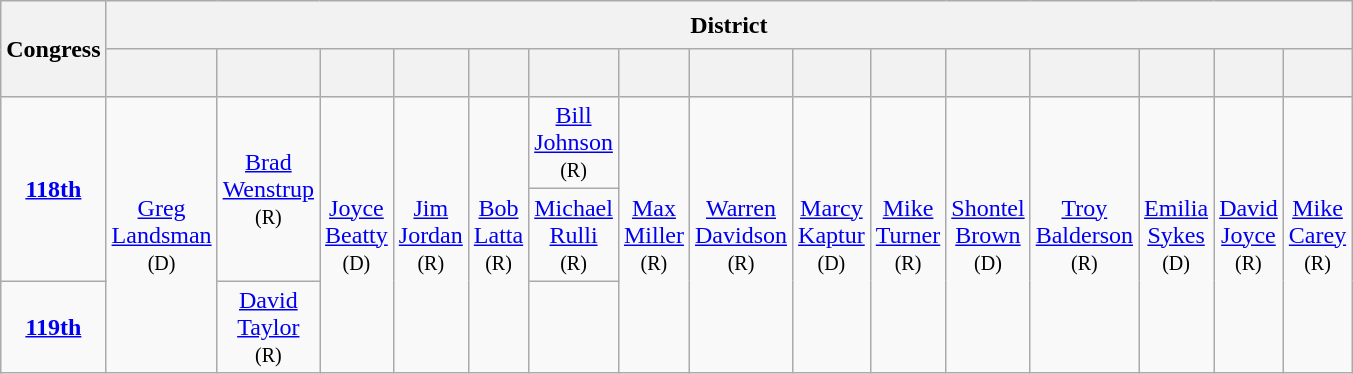<table class=wikitable style="text-align:center">
<tr style="height:2em">
<th rowspan=2>Congress</th>
<th colspan=15>District</th>
</tr>
<tr style="height:2em">
<th></th>
<th></th>
<th></th>
<th></th>
<th></th>
<th></th>
<th></th>
<th></th>
<th></th>
<th></th>
<th></th>
<th></th>
<th></th>
<th></th>
<th></th>
</tr>
<tr style="height:2.5em">
<td rowspan=2><strong><a href='#'>118th</a></strong> </td>
<td rowspan=3 ><a href='#'>Greg<br>Landsman</a><br><small>(D)</small></td>
<td rowspan=2 ><a href='#'>Brad<br>Wenstrup</a><br><small>(R)</small></td>
<td rowspan=3 ><a href='#'>Joyce<br>Beatty</a><br><small>(D)</small></td>
<td rowspan=3 ><a href='#'>Jim<br>Jordan</a><br><small>(R)</small></td>
<td rowspan=3 ><a href='#'>Bob<br>Latta</a><br><small>(R)</small></td>
<td rowspan=1 ><a href='#'>Bill<br>Johnson</a><br><small>(R)</small></td>
<td rowspan=3 ><a href='#'>Max<br>Miller</a><br><small>(R)</small></td>
<td rowspan=3 ><a href='#'>Warren<br>Davidson</a><br><small>(R)</small></td>
<td rowspan=3 ><a href='#'>Marcy<br>Kaptur</a><br><small>(D)</small></td>
<td rowspan=3 ><a href='#'>Mike<br>Turner</a><br><small>(R)</small></td>
<td rowspan=3 ><a href='#'>Shontel<br>Brown</a><br><small>(D)</small></td>
<td rowspan=3 ><a href='#'>Troy<br>Balderson</a><br><small>(R)</small></td>
<td rowspan=3 ><a href='#'>Emilia<br>Sykes</a><br><small>(D)</small></td>
<td rowspan=3 ><a href='#'>David<br>Joyce</a><br><small>(R)</small></td>
<td rowspan=3 ><a href='#'>Mike<br>Carey</a><br><small>(R)</small></td>
</tr>
<tr style="height:2.5em">
<td><a href='#'>Michael<br>Rulli</a><br><small>(R)</small></td>
</tr>
<tr style="height:2.5em">
<td rowspan=1><strong><a href='#'>119th</a></strong> </td>
<td><a href='#'>David<br>Taylor</a><br><small>(R)</small></td>
</tr>
</table>
